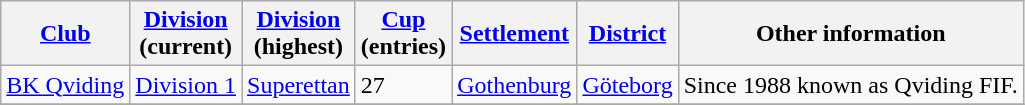<table class="wikitable" style="text-align:left">
<tr>
<th style= width="180px"><a href='#'>Club</a></th>
<th style= width="80px"><a href='#'>Division</a><br> (current)</th>
<th style= width="80px"><a href='#'>Division</a><br> (highest)</th>
<th style= width="60px"><a href='#'>Cup</a><br> (entries)</th>
<th style= width="110px"><a href='#'>Settlement</a></th>
<th style= width="110px"><a href='#'>District</a></th>
<th style= width="230px">Other information</th>
</tr>
<tr>
<td><a href='#'>BK Qviding</a></td>
<td><a href='#'>Division 1</a></td>
<td><a href='#'>Superettan</a></td>
<td>27</td>
<td><a href='#'>Gothenburg</a></td>
<td><a href='#'>Göteborg</a></td>
<td>Since 1988 known as Qviding FIF.</td>
</tr>
<tr>
</tr>
</table>
